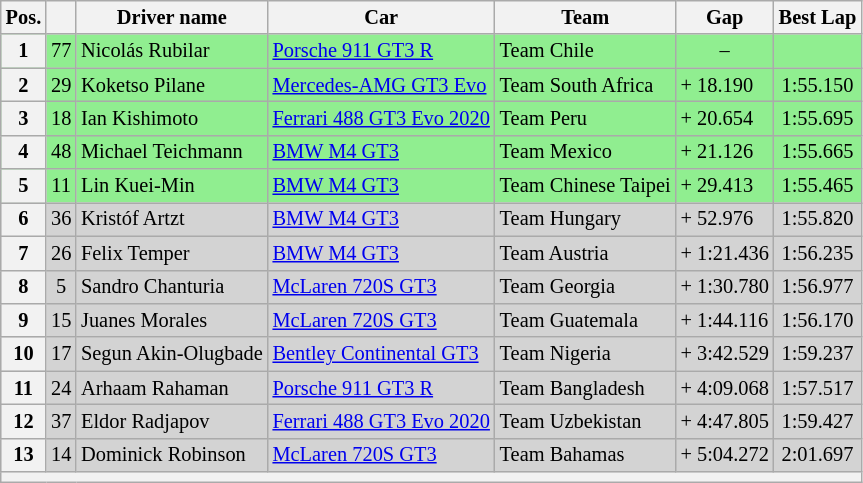<table class="wikitable" style="font-size: 85%;">
<tr>
<th scope="col">Pos.</th>
<th scope="col"></th>
<th scope="col">Driver name</th>
<th scope="col">Car</th>
<th scope="col">Team</th>
<th scope="col">Gap</th>
<th scope="col">Best Lap</th>
</tr>
<tr style="background:lightgreen;">
<th>1</th>
<td align="middle">77</td>
<td>Nicolás Rubilar</td>
<td><a href='#'>Porsche 911 GT3 R</a></td>
<td> Team Chile</td>
<td align="middle">–</td>
<td align="middle"></td>
</tr>
<tr style="background:lightgreen;">
<th>2</th>
<td align="middle">29</td>
<td>Koketso Pilane</td>
<td><a href='#'>Mercedes-AMG GT3 Evo</a></td>
<td> Team South Africa</td>
<td>+ 18.190</td>
<td align="middle">1:55.150</td>
</tr>
<tr style="background:lightgreen;">
<th>3</th>
<td align="middle">18</td>
<td>Ian Kishimoto</td>
<td><a href='#'>Ferrari 488 GT3 Evo 2020</a></td>
<td> Team Peru</td>
<td>+ 20.654</td>
<td align="middle">1:55.695</td>
</tr>
<tr style="background:lightgreen;">
<th>4</th>
<td align="middle">48</td>
<td>Michael Teichmann</td>
<td><a href='#'>BMW M4 GT3</a></td>
<td> Team Mexico</td>
<td>+ 21.126</td>
<td align="middle">1:55.665</td>
</tr>
<tr style="background:lightgreen;">
<th>5</th>
<td align="middle">11</td>
<td>Lin Kuei-Min</td>
<td><a href='#'>BMW M4 GT3</a></td>
<td> Team Chinese Taipei</td>
<td>+ 29.413 </td>
<td align="middle">1:55.465</td>
</tr>
<tr style="background:lightgray;">
<th>6</th>
<td align="middle">36</td>
<td>Kristóf Artzt</td>
<td><a href='#'>BMW M4 GT3</a></td>
<td> Team Hungary</td>
<td>+ 52.976</td>
<td align="middle">1:55.820</td>
</tr>
<tr style="background:lightgray;">
<th>7</th>
<td align="middle">26</td>
<td>Felix Temper</td>
<td><a href='#'>BMW M4 GT3</a></td>
<td> Team Austria</td>
<td>+ 1:21.436</td>
<td align="middle">1:56.235</td>
</tr>
<tr style="background:lightgray;">
<th>8</th>
<td align="middle">5</td>
<td>Sandro Chanturia</td>
<td><a href='#'>McLaren 720S GT3</a></td>
<td> Team Georgia</td>
<td>+ 1:30.780 </td>
<td align="middle">1:56.977</td>
</tr>
<tr style="background:lightgray;">
<th>9</th>
<td align="middle">15</td>
<td>Juanes Morales</td>
<td><a href='#'>McLaren 720S GT3</a></td>
<td> Team Guatemala</td>
<td>+ 1:44.116</td>
<td align="middle">1:56.170</td>
</tr>
<tr style="background:lightgray;">
<th>10</th>
<td align="middle">17</td>
<td>Segun Akin-Olugbade</td>
<td><a href='#'>Bentley Continental GT3</a></td>
<td> Team Nigeria</td>
<td>+ 3:42.529</td>
<td align="middle">1:59.237</td>
</tr>
<tr style="background:lightgray;">
<th>11</th>
<td align="middle">24</td>
<td>Arhaam Rahaman</td>
<td><a href='#'>Porsche 911 GT3 R</a></td>
<td> Team Bangladesh</td>
<td>+ 4:09.068 </td>
<td align="middle">1:57.517</td>
</tr>
<tr style="background:lightgray;">
<th>12</th>
<td align="middle">37</td>
<td>Eldor Radjapov</td>
<td><a href='#'>Ferrari 488 GT3 Evo 2020</a></td>
<td> Team Uzbekistan</td>
<td>+ 4:47.805 </td>
<td align="middle">1:59.427</td>
</tr>
<tr style="background:lightgray;">
<th>13</th>
<td align="middle">14</td>
<td>Dominick Robinson</td>
<td><a href='#'>McLaren 720S GT3</a></td>
<td> Team Bahamas</td>
<td>+ 5:04.272</td>
<td align="middle">2:01.697</td>
</tr>
<tr>
<th colspan=9></th>
</tr>
</table>
